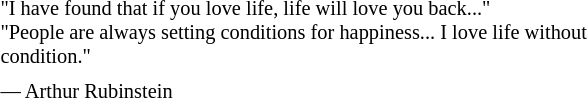<table class="toccolours" style="float: left; margin-left: 1em; margin-right: 2em; font-size: 85%; background:#white; color:black; width:30em; max-width: 40%;" cellspacing="5">
<tr>
<td style="text-align: left;">"I have found that if you love life, life will love you back..."<br>"People are always setting conditions for happiness... I love life without condition."</td>
</tr>
<tr>
<td style="text-align: left;">— Arthur Rubinstein</td>
</tr>
</table>
